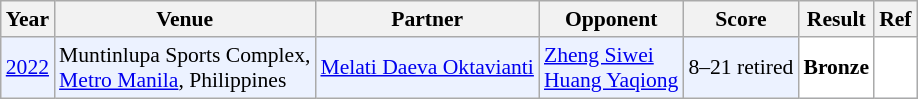<table class="sortable wikitable" style="font-size: 90%">
<tr>
<th>Year</th>
<th>Venue</th>
<th>Partner</th>
<th>Opponent</th>
<th>Score</th>
<th>Result</th>
<th>Ref</th>
</tr>
<tr style="background:#ECF2FF">
<td align="center"><a href='#'>2022</a></td>
<td align="left">Muntinlupa Sports Complex,<br><a href='#'>Metro Manila</a>, Philippines</td>
<td align="left"> <a href='#'>Melati Daeva Oktavianti</a></td>
<td align="left"> <a href='#'>Zheng Siwei</a><br> <a href='#'>Huang Yaqiong</a></td>
<td align="left">8–21 retired</td>
<td style="text-align:left; background:white"> <strong>Bronze</strong></td>
<td style="text-align:center; background:white"></td>
</tr>
</table>
